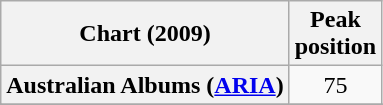<table class="wikitable sortable plainrowheaders" style="text-align:center">
<tr>
<th scope="col">Chart (2009)</th>
<th scope="col">Peak<br>position</th>
</tr>
<tr>
<th scope="row">Australian Albums (<a href='#'>ARIA</a>)</th>
<td>75</td>
</tr>
<tr>
</tr>
<tr>
</tr>
<tr>
</tr>
<tr>
</tr>
<tr>
</tr>
<tr>
</tr>
<tr>
</tr>
</table>
